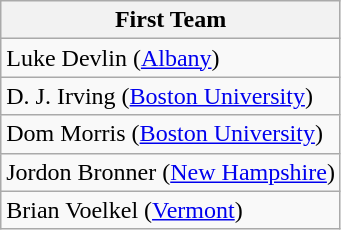<table class="wikitable">
<tr>
<th>First Team</th>
</tr>
<tr>
<td>Luke Devlin (<a href='#'>Albany</a>)</td>
</tr>
<tr>
<td>D. J. Irving (<a href='#'>Boston University</a>)</td>
</tr>
<tr>
<td>Dom Morris (<a href='#'>Boston University</a>)</td>
</tr>
<tr>
<td>Jordon Bronner (<a href='#'>New Hampshire</a>)</td>
</tr>
<tr>
<td>Brian Voelkel (<a href='#'>Vermont</a>)</td>
</tr>
</table>
